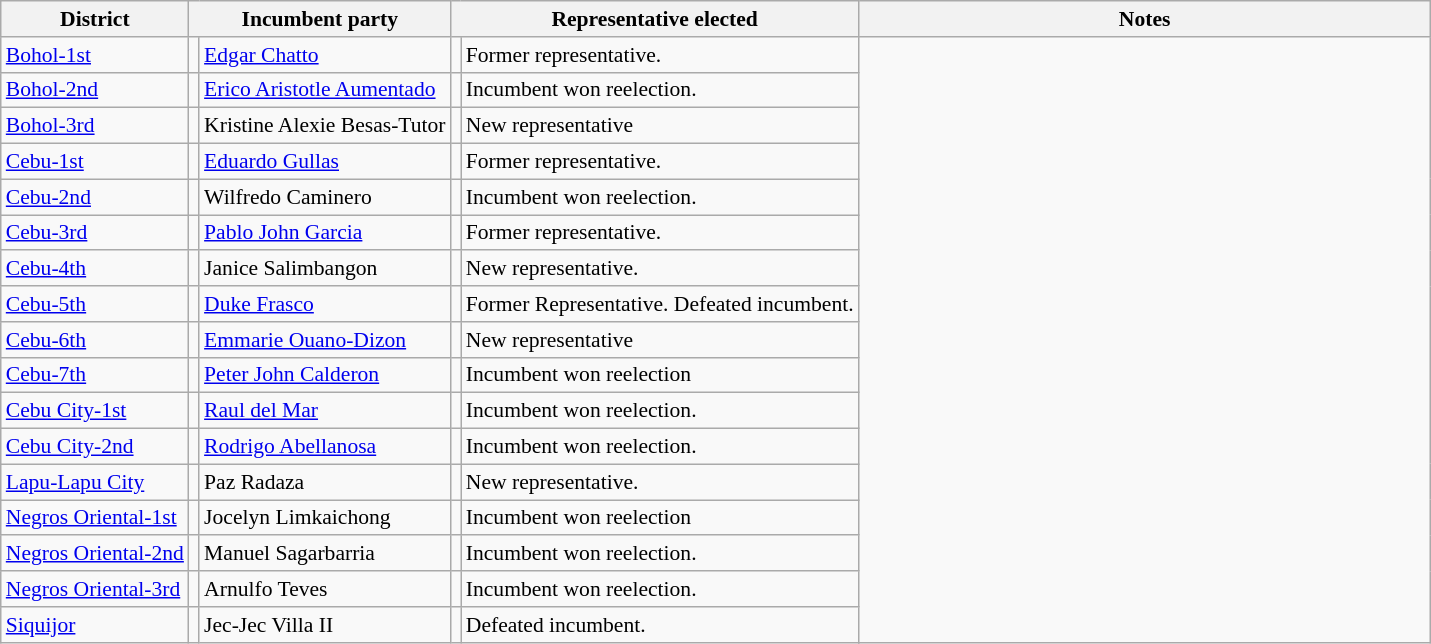<table class=wikitable style="font-size:90%;">
<tr>
<th>District</th>
<th colspan=2>Incumbent party</th>
<th colspan=3>Representative elected</th>
<th width=40%>Notes</th>
</tr>
<tr>
<td><a href='#'>Bohol-1st</a></td>
<td></td>
<td><a href='#'>Edgar Chatto</a></td>
<td></td>
<td>Former representative.</td>
</tr>
<tr>
<td><a href='#'>Bohol-2nd</a></td>
<td></td>
<td><a href='#'>Erico Aristotle Aumentado</a></td>
<td></td>
<td>Incumbent won reelection.</td>
</tr>
<tr>
<td><a href='#'>Bohol-3rd</a></td>
<td></td>
<td>Kristine Alexie Besas-Tutor</td>
<td></td>
<td>New representative</td>
</tr>
<tr>
<td><a href='#'>Cebu-1st</a></td>
<td></td>
<td><a href='#'>Eduardo Gullas</a></td>
<td></td>
<td>Former representative.</td>
</tr>
<tr>
<td><a href='#'>Cebu-2nd</a></td>
<td></td>
<td>Wilfredo Caminero</td>
<td></td>
<td>Incumbent won reelection.</td>
</tr>
<tr>
<td><a href='#'>Cebu-3rd</a></td>
<td></td>
<td><a href='#'>Pablo John Garcia</a></td>
<td></td>
<td>Former representative.</td>
</tr>
<tr>
<td><a href='#'>Cebu-4th</a></td>
<td></td>
<td>Janice Salimbangon</td>
<td></td>
<td>New representative.</td>
</tr>
<tr>
<td><a href='#'>Cebu-5th</a></td>
<td></td>
<td><a href='#'>Duke Frasco</a></td>
<td></td>
<td>Former Representative. Defeated incumbent.</td>
</tr>
<tr>
<td><a href='#'>Cebu-6th</a></td>
<td></td>
<td><a href='#'>Emmarie Ouano-Dizon</a></td>
<td></td>
<td>New representative</td>
</tr>
<tr>
<td><a href='#'>Cebu-7th</a></td>
<td></td>
<td><a href='#'>Peter John Calderon</a></td>
<td></td>
<td>Incumbent won reelection</td>
</tr>
<tr>
<td><a href='#'>Cebu City-1st</a></td>
<td></td>
<td><a href='#'>Raul del Mar</a></td>
<td></td>
<td>Incumbent won reelection.</td>
</tr>
<tr>
<td><a href='#'>Cebu City-2nd</a></td>
<td></td>
<td><a href='#'>Rodrigo Abellanosa</a></td>
<td></td>
<td>Incumbent won reelection.</td>
</tr>
<tr>
<td><a href='#'>Lapu-Lapu City</a></td>
<td></td>
<td>Paz Radaza</td>
<td></td>
<td>New representative.</td>
</tr>
<tr>
<td><a href='#'>Negros Oriental-1st</a></td>
<td></td>
<td>Jocelyn Limkaichong</td>
<td></td>
<td>Incumbent won reelection</td>
</tr>
<tr>
<td><a href='#'>Negros Oriental-2nd</a></td>
<td></td>
<td>Manuel Sagarbarria</td>
<td></td>
<td>Incumbent won reelection.</td>
</tr>
<tr>
<td><a href='#'>Negros Oriental-3rd</a></td>
<td></td>
<td>Arnulfo Teves</td>
<td></td>
<td>Incumbent won reelection.</td>
</tr>
<tr>
<td><a href='#'>Siquijor</a></td>
<td></td>
<td>Jec-Jec Villa II</td>
<td></td>
<td>Defeated incumbent.</td>
</tr>
</table>
